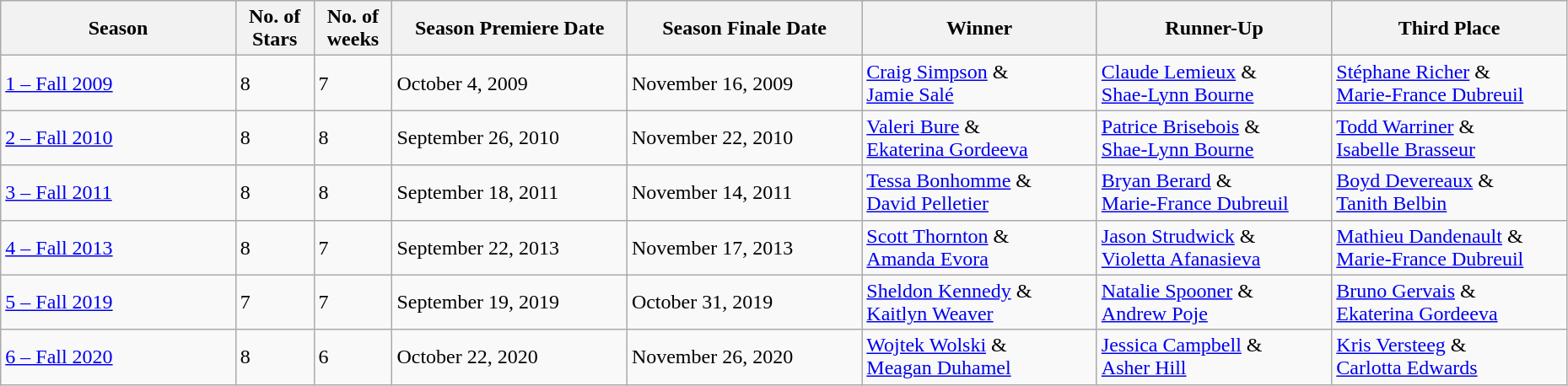<table class="wikitable" border="1" width="98%">
<tr>
<th width=15%>Season</th>
<th width=5%>No. of<br>Stars</th>
<th width=5%>No. of<br>weeks</th>
<th width=15%>Season Premiere Date</th>
<th width=15%>Season Finale Date</th>
<th width=15%>Winner</th>
<th width=15%>Runner-Up</th>
<th>Third Place</th>
</tr>
<tr>
<td><a href='#'>1 – Fall 2009</a></td>
<td>8</td>
<td>7</td>
<td>October 4, 2009</td>
<td>November 16, 2009</td>
<td><a href='#'>Craig Simpson</a> &<br><a href='#'>Jamie Salé</a></td>
<td><a href='#'>Claude Lemieux</a> &<br><a href='#'>Shae-Lynn Bourne</a></td>
<td><a href='#'>Stéphane Richer</a> &<br><a href='#'>Marie-France Dubreuil</a></td>
</tr>
<tr>
<td><a href='#'>2 – Fall 2010</a></td>
<td>8</td>
<td>8</td>
<td>September 26, 2010</td>
<td>November 22, 2010</td>
<td><a href='#'>Valeri Bure</a> &<br><a href='#'>Ekaterina Gordeeva</a></td>
<td><a href='#'>Patrice Brisebois</a> &<br><a href='#'>Shae-Lynn Bourne</a></td>
<td><a href='#'>Todd Warriner</a> &<br><a href='#'>Isabelle Brasseur</a></td>
</tr>
<tr>
<td><a href='#'>3 – Fall 2011</a></td>
<td>8</td>
<td>8</td>
<td>September 18, 2011</td>
<td>November 14, 2011</td>
<td><a href='#'>Tessa Bonhomme</a> &<br><a href='#'>David Pelletier</a></td>
<td><a href='#'>Bryan Berard</a> &<br><a href='#'>Marie-France Dubreuil</a></td>
<td><a href='#'>Boyd Devereaux</a> &<br><a href='#'>Tanith Belbin</a></td>
</tr>
<tr>
<td><a href='#'>4 – Fall 2013</a></td>
<td>8</td>
<td>7</td>
<td>September 22, 2013</td>
<td>November 17, 2013</td>
<td><a href='#'>Scott Thornton</a> &<br><a href='#'>Amanda Evora</a></td>
<td><a href='#'>Jason Strudwick</a> &<br><a href='#'>Violetta Afanasieva</a></td>
<td><a href='#'>Mathieu Dandenault</a> &<br><a href='#'>Marie-France Dubreuil</a></td>
</tr>
<tr>
<td><a href='#'>5 – Fall 2019</a></td>
<td>7</td>
<td>7</td>
<td>September 19, 2019</td>
<td>October 31, 2019</td>
<td><a href='#'>Sheldon Kennedy</a> &<br><a href='#'>Kaitlyn Weaver</a></td>
<td><a href='#'>Natalie Spooner</a> &<br><a href='#'>Andrew Poje</a></td>
<td><a href='#'>Bruno Gervais</a> &<br><a href='#'>Ekaterina Gordeeva</a></td>
</tr>
<tr>
<td><a href='#'>6 – Fall 2020</a></td>
<td>8</td>
<td>6</td>
<td>October 22, 2020</td>
<td>November 26, 2020</td>
<td><a href='#'>Wojtek Wolski</a> &<br><a href='#'>Meagan Duhamel</a></td>
<td><a href='#'>Jessica Campbell</a> &<br><a href='#'>Asher Hill</a></td>
<td><a href='#'>Kris Versteeg</a> &<br><a href='#'>Carlotta Edwards</a></td>
</tr>
</table>
